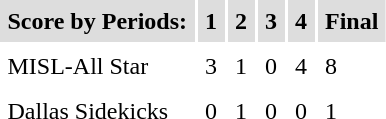<table cellpadding=5>
<tr bgcolor="#dddddd">
<td><strong>Score by Periods:</strong></td>
<td><strong>1</strong></td>
<td><strong>2</strong></td>
<td><strong>3</strong></td>
<td><strong>4</strong></td>
<td><strong>Final</strong></td>
</tr>
<tr>
<td>MISL-All Star</td>
<td>3</td>
<td>1</td>
<td>0</td>
<td>4</td>
<td>8</td>
</tr>
<tr>
<td>Dallas Sidekicks</td>
<td>0</td>
<td>1</td>
<td>0</td>
<td>0</td>
<td>1</td>
</tr>
<tr>
</tr>
</table>
